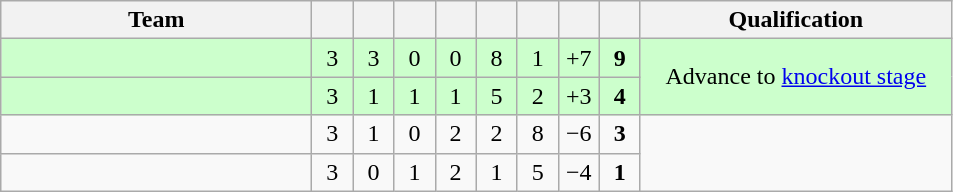<table class=wikitable style="text-align:center">
<tr>
<th width=200>Team</th>
<th width=20></th>
<th width=20></th>
<th width=20></th>
<th width=20></th>
<th width=20></th>
<th width=20></th>
<th width=20></th>
<th width=20></th>
<th width=200>Qualification</th>
</tr>
<tr bgcolor=ccffcc>
<td align=left></td>
<td>3</td>
<td>3</td>
<td>0</td>
<td>0</td>
<td>8</td>
<td>1</td>
<td>+7</td>
<td><strong>9</strong></td>
<td rowspan=2>Advance to <a href='#'>knockout stage</a></td>
</tr>
<tr bgcolor=ccffcc>
<td align=left></td>
<td>3</td>
<td>1</td>
<td>1</td>
<td>1</td>
<td>5</td>
<td>2</td>
<td>+3</td>
<td><strong>4</strong></td>
</tr>
<tr>
<td align=left></td>
<td>3</td>
<td>1</td>
<td>0</td>
<td>2</td>
<td>2</td>
<td>8</td>
<td>−6</td>
<td><strong>3</strong></td>
<td rowspan=2></td>
</tr>
<tr>
<td align=left></td>
<td>3</td>
<td>0</td>
<td>1</td>
<td>2</td>
<td>1</td>
<td>5</td>
<td>−4</td>
<td><strong>1</strong></td>
</tr>
</table>
